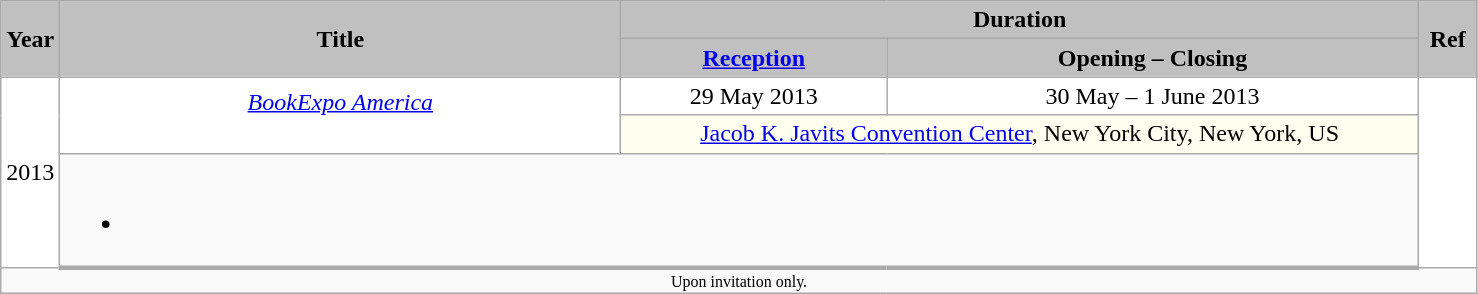<table class="wikitable">
<tr>
<th rowspan=2 style=background-color:#C0C0C0 width=4%>Year</th>
<th rowspan=2 style=background-color:#C0C0C0 width=38%>Title</th>
<th colspan=2 style=background-color:#C0C0C0 width=54%>Duration</th>
<th rowspan=2 style=background-color:#C0C0C0 width=4%>Ref</th>
</tr>
<tr>
<th style=background-color:#C0C0C0 width=18%><a href='#'>Reception</a></th>
<th style=background-color:#C0C0C0 width=36%>Opening – Closing</th>
</tr>
<tr>
<td rowspan=3 align=center style=background:white>2013</td>
<td rowspan=2 align=center style=background:white><em><a href='#'>BookExpo America</a></em><br><br></td>
<td align=center style=background:white>29 May 2013</td>
<td align=center style=background:white>30 May – 1 June 2013</td>
<td rowspan=3 align=center style=background:white width=4%><br><br></td>
</tr>
<tr>
<td colspan=2 align=center style=background-color:#FFFFF0><a href='#'>Jacob K. Javits Convention Center</a>, New York City, New York, US</td>
</tr>
<tr>
<td colspan=3 style=border-bottom-width:3px padding:5px width=92%><br><ul><li></li></ul></td>
</tr>
<tr>
<td colspan=5 style=font-size:8pt align=center width=100%>Upon invitation only.</td>
</tr>
</table>
